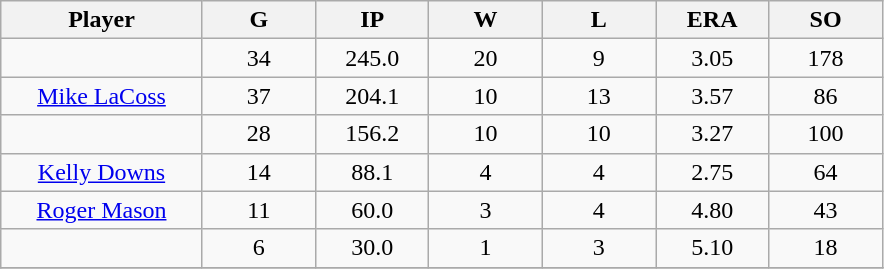<table class="wikitable sortable">
<tr>
<th bgcolor="#DDDDFF" width="16%">Player</th>
<th bgcolor="#DDDDFF" width="9%">G</th>
<th bgcolor="#DDDDFF" width="9%">IP</th>
<th bgcolor="#DDDDFF" width="9%">W</th>
<th bgcolor="#DDDDFF" width="9%">L</th>
<th bgcolor="#DDDDFF" width="9%">ERA</th>
<th bgcolor="#DDDDFF" width="9%">SO</th>
</tr>
<tr align="center">
<td></td>
<td>34</td>
<td>245.0</td>
<td>20</td>
<td>9</td>
<td>3.05</td>
<td>178</td>
</tr>
<tr align="center">
<td><a href='#'>Mike LaCoss</a></td>
<td>37</td>
<td>204.1</td>
<td>10</td>
<td>13</td>
<td>3.57</td>
<td>86</td>
</tr>
<tr align="center">
<td></td>
<td>28</td>
<td>156.2</td>
<td>10</td>
<td>10</td>
<td>3.27</td>
<td>100</td>
</tr>
<tr align="center">
<td><a href='#'>Kelly Downs</a></td>
<td>14</td>
<td>88.1</td>
<td>4</td>
<td>4</td>
<td>2.75</td>
<td>64</td>
</tr>
<tr align="center">
<td><a href='#'>Roger Mason</a></td>
<td>11</td>
<td>60.0</td>
<td>3</td>
<td>4</td>
<td>4.80</td>
<td>43</td>
</tr>
<tr align="center">
<td></td>
<td>6</td>
<td>30.0</td>
<td>1</td>
<td>3</td>
<td>5.10</td>
<td>18</td>
</tr>
<tr align="center">
</tr>
</table>
